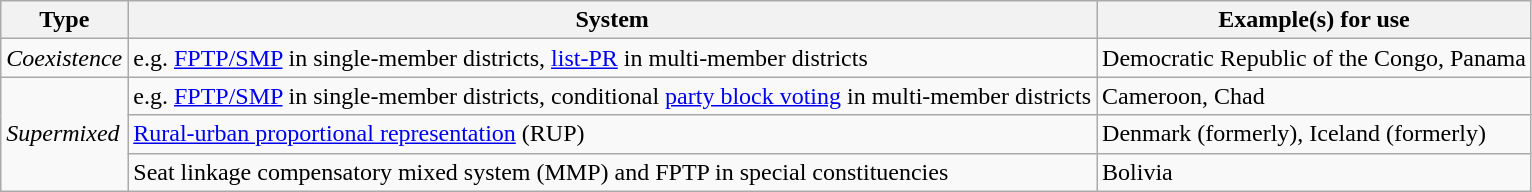<table class="wikitable">
<tr>
<th>Type</th>
<th>System</th>
<th>Example(s) for use</th>
</tr>
<tr>
<td><em>Coexistence</em></td>
<td>e.g. <a href='#'>FPTP/SMP</a> in single-member districts, <a href='#'>list-PR</a> in multi-member districts</td>
<td>Democratic Republic of the Congo, Panama</td>
</tr>
<tr>
<td rowspan="3"><em>Supermixed</em></td>
<td>e.g. <a href='#'>FPTP/SMP</a> in single-member districts, conditional <a href='#'>party block voting</a> in multi-member districts</td>
<td>Cameroon, Chad</td>
</tr>
<tr>
<td><a href='#'>Rural-urban proportional representation</a> (RUP)</td>
<td>Denmark (formerly), Iceland (formerly)</td>
</tr>
<tr>
<td>Seat linkage compensatory mixed system (MMP) and FPTP in special constituencies</td>
<td>Bolivia</td>
</tr>
</table>
